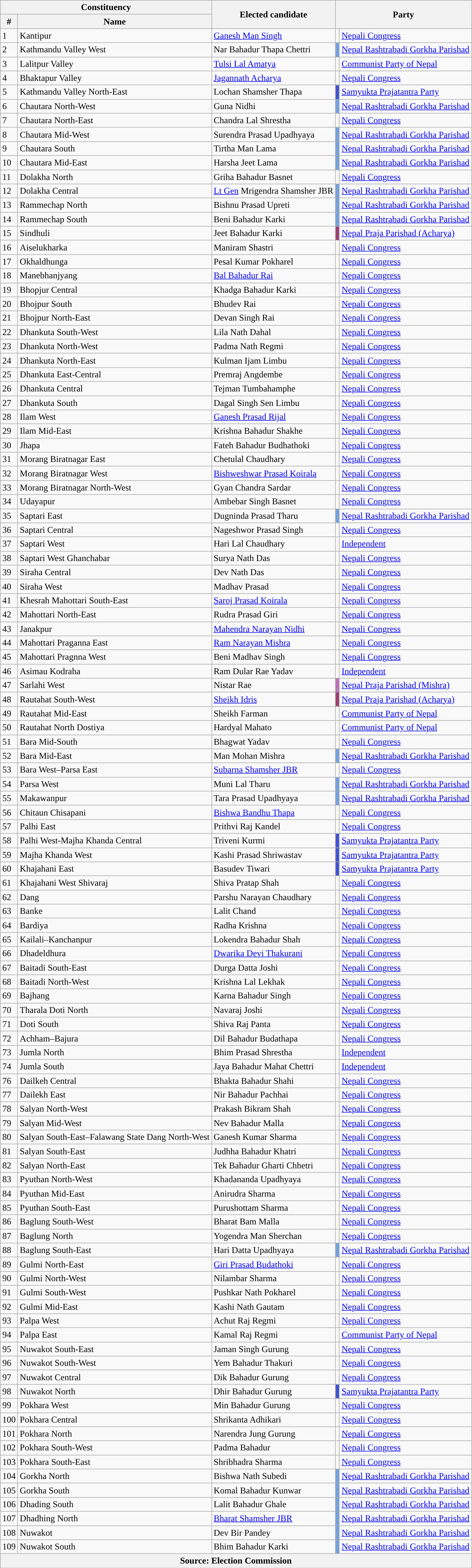<table class="wikitable">
<tr>
<th colspan="2">Constituency</th>
<th rowspan="2">Elected candidate</th>
<th colspan="2" rowspan="2">Party</th>
</tr>
<tr>
<th>#</th>
<th>Name</th>
</tr>
<tr>
<td>1</td>
<td>Kantipur</td>
<td><a href='#'>Ganesh Man Singh</a></td>
<td></td>
<td><a href='#'>Nepali Congress</a></td>
</tr>
<tr>
<td>2</td>
<td>Kathmandu Valley West</td>
<td>Nar Bahadur Thapa Chettri</td>
<td bgcolor="#73a3de"></td>
<td><a href='#'>Nepal Rashtrabadi Gorkha Parishad</a></td>
</tr>
<tr>
<td>3</td>
<td>Lalitpur Valley</td>
<td><a href='#'>Tulsi Lal Amatya</a></td>
<td></td>
<td><a href='#'>Communist Party of Nepal</a></td>
</tr>
<tr>
<td>4</td>
<td>Bhaktapur Valley</td>
<td><a href='#'>Jagannath Acharya</a></td>
<td></td>
<td><a href='#'>Nepali Congress</a></td>
</tr>
<tr>
<td>5</td>
<td>Kathmandu Valley North-East</td>
<td>Lochan Shamsher Thapa</td>
<td bgcolor="#3f54d"></td>
<td><a href='#'>Samyukta Prajatantra Party</a></td>
</tr>
<tr>
<td>6</td>
<td>Chautara North-West</td>
<td>Guna Nidhi</td>
<td bgcolor="#73a3de"></td>
<td><a href='#'>Nepal Rashtrabadi Gorkha Parishad</a></td>
</tr>
<tr>
<td>7</td>
<td>Chautara North-East</td>
<td>Chandra Lal Shrestha</td>
<td></td>
<td><a href='#'>Nepali Congress</a></td>
</tr>
<tr>
<td>8</td>
<td>Chautara Mid-West</td>
<td>Surendra Prasad Upadhyaya</td>
<td bgcolor="#73a3de"></td>
<td><a href='#'>Nepal Rashtrabadi Gorkha Parishad</a></td>
</tr>
<tr>
<td>9</td>
<td>Chautara South</td>
<td>Tirtha Man Lama</td>
<td bgcolor="#73a3de"></td>
<td><a href='#'>Nepal Rashtrabadi Gorkha Parishad</a></td>
</tr>
<tr>
<td>10</td>
<td>Chautara Mid-East</td>
<td>Harsha Jeet Lama</td>
<td bgcolor="#73a3de"></td>
<td><a href='#'>Nepal Rashtrabadi Gorkha Parishad</a></td>
</tr>
<tr>
<td>11</td>
<td>Dolakha North</td>
<td>Griha Bahadur Basnet</td>
<td></td>
<td><a href='#'>Nepali Congress</a></td>
</tr>
<tr>
<td>12</td>
<td>Dolakha Central</td>
<td><a href='#'>Lt Gen</a> Mrigendra Shamsher JBR</td>
<td bgcolor="#73a3de"></td>
<td><a href='#'>Nepal Rashtrabadi Gorkha Parishad</a></td>
</tr>
<tr>
<td>13</td>
<td>Rammechap North</td>
<td>Bishnu Prasad Upreti</td>
<td bgcolor="#73a3de"></td>
<td><a href='#'>Nepal Rashtrabadi Gorkha Parishad</a></td>
</tr>
<tr>
<td>14</td>
<td>Rammechap South</td>
<td>Beni Bahadur Karki</td>
<td bgcolor="#73a3de"></td>
<td><a href='#'>Nepal Rashtrabadi Gorkha Parishad</a></td>
</tr>
<tr>
<td>15</td>
<td>Sindhuli</td>
<td>Jeet Bahadur Karki</td>
<td bgcolor="#9d3e7"></td>
<td><a href='#'>Nepal Praja Parishad (Acharya)</a></td>
</tr>
<tr>
<td>16</td>
<td>Aiselukharka</td>
<td>Maniram Shastri</td>
<td></td>
<td><a href='#'>Nepali Congress</a></td>
</tr>
<tr>
<td>17</td>
<td>Okhaldhunga</td>
<td>Pesal Kumar Pokharel</td>
<td></td>
<td><a href='#'>Nepali Congress</a></td>
</tr>
<tr>
<td>18</td>
<td>Manebhanjyang</td>
<td><a href='#'>Bal Bahadur Rai</a></td>
<td></td>
<td><a href='#'>Nepali Congress</a></td>
</tr>
<tr>
<td>19</td>
<td>Bhopjur Central</td>
<td>Khadga Bahadur Karki</td>
<td></td>
<td><a href='#'>Nepali Congress</a></td>
</tr>
<tr>
<td>20</td>
<td>Bhojpur South</td>
<td>Bhudev Rai</td>
<td></td>
<td><a href='#'>Nepali Congress</a></td>
</tr>
<tr>
<td>21</td>
<td>Bhojpur North-East</td>
<td>Devan Singh Rai</td>
<td></td>
<td><a href='#'>Nepali Congress</a></td>
</tr>
<tr>
<td>22</td>
<td>Dhankuta South-West</td>
<td>Lila Nath Dahal</td>
<td></td>
<td><a href='#'>Nepali Congress</a></td>
</tr>
<tr>
<td>23</td>
<td>Dhankuta North-West</td>
<td>Padma Nath Regmi</td>
<td></td>
<td><a href='#'>Nepali Congress</a></td>
</tr>
<tr>
<td>24</td>
<td>Dhankuta North-East</td>
<td>Kulman Ijam Limbu</td>
<td></td>
<td><a href='#'>Nepali Congress</a></td>
</tr>
<tr>
<td>25</td>
<td>Dhankuta East-Central</td>
<td>Premraj Angdembe</td>
<td></td>
<td><a href='#'>Nepali Congress</a></td>
</tr>
<tr>
<td>26</td>
<td>Dhankuta Central</td>
<td>Tejman Tumbahamphe</td>
<td></td>
<td><a href='#'>Nepali Congress</a></td>
</tr>
<tr>
<td>27</td>
<td>Dhankuta South</td>
<td>Dagal Singh Sen Limbu</td>
<td></td>
<td><a href='#'>Nepali Congress</a></td>
</tr>
<tr>
<td>28</td>
<td>Ilam West</td>
<td><a href='#'>Ganesh Prasad Rijal</a></td>
<td></td>
<td><a href='#'>Nepali Congress</a></td>
</tr>
<tr>
<td>29</td>
<td>Ilam Mid-East</td>
<td>Krishna Bahadur Shakhe</td>
<td></td>
<td><a href='#'>Nepali Congress</a></td>
</tr>
<tr>
<td>30</td>
<td>Jhapa</td>
<td>Fateh Bahadur Budhathoki</td>
<td></td>
<td><a href='#'>Nepali Congress</a></td>
</tr>
<tr>
<td>31</td>
<td>Morang Biratnagar East</td>
<td>Chetulal Chaudhary</td>
<td></td>
<td><a href='#'>Nepali Congress</a></td>
</tr>
<tr>
<td>32</td>
<td>Morang Biratnagar West</td>
<td><a href='#'>Bishweshwar Prasad Koirala</a></td>
<td></td>
<td><a href='#'>Nepali Congress</a></td>
</tr>
<tr>
<td>33</td>
<td>Morang Biratnagar North-West</td>
<td>Gyan Chandra Sardar</td>
<td></td>
<td><a href='#'>Nepali Congress</a></td>
</tr>
<tr>
<td>34</td>
<td>Udayapur</td>
<td>Ambebar Singh Basnet</td>
<td></td>
<td><a href='#'>Nepali Congress</a></td>
</tr>
<tr>
<td>35</td>
<td>Saptari East</td>
<td>Dugninda Prasad Tharu</td>
<td bgcolor="#73a3de"></td>
<td><a href='#'>Nepal Rashtrabadi Gorkha Parishad</a></td>
</tr>
<tr>
<td>36</td>
<td>Saptari Central</td>
<td>Nageshwor Prasad Singh</td>
<td></td>
<td><a href='#'>Nepali Congress</a></td>
</tr>
<tr>
<td>37</td>
<td>Saptari West</td>
<td>Hari Lal Chaudhary</td>
<td></td>
<td><a href='#'>Independent</a></td>
</tr>
<tr>
<td>38</td>
<td>Saptari West Ghanchabar</td>
<td>Surya Nath Das</td>
<td></td>
<td><a href='#'>Nepali Congress</a></td>
</tr>
<tr>
<td>39</td>
<td>Siraha Central</td>
<td>Dev Nath Das</td>
<td></td>
<td><a href='#'>Nepali Congress</a></td>
</tr>
<tr>
<td>40</td>
<td>Siraha West</td>
<td>Madhav Prasad</td>
<td></td>
<td><a href='#'>Nepali Congress</a></td>
</tr>
<tr>
<td>41</td>
<td>Khesrah Mahottari South-East</td>
<td><a href='#'>Saroj Prasad Koirala</a></td>
<td></td>
<td><a href='#'>Nepali Congress</a></td>
</tr>
<tr>
<td>42</td>
<td>Mahottari North-East</td>
<td>Rudra Prasad Giri</td>
<td></td>
<td><a href='#'>Nepali Congress</a></td>
</tr>
<tr>
<td>43</td>
<td>Janakpur</td>
<td><a href='#'>Mahendra Narayan Nidhi</a></td>
<td></td>
<td><a href='#'>Nepali Congress</a></td>
</tr>
<tr>
<td>44</td>
<td>Mahottari Praganna East</td>
<td><a href='#'>Ram Narayan Mishra</a></td>
<td></td>
<td><a href='#'>Nepali Congress</a></td>
</tr>
<tr>
<td>45</td>
<td>Mahottari Pragnna West</td>
<td>Beni Madhav Singh</td>
<td></td>
<td><a href='#'>Nepali Congress</a></td>
</tr>
<tr>
<td>46</td>
<td>Asimau Kodraha</td>
<td>Ram Dular Rae Yadav</td>
<td></td>
<td><a href='#'>Independent</a></td>
</tr>
<tr>
<td>47</td>
<td>Sarlahi West</td>
<td>Nistar Rae</td>
<td bgcolor="#bb70b8"></td>
<td><a href='#'>Nepal Praja Parishad (Mishra)</a></td>
</tr>
<tr>
<td>48</td>
<td>Rautahat South-West</td>
<td><a href='#'>Sheikh Idris</a></td>
<td bgcolor="#9d3e7"></td>
<td><a href='#'>Nepal Praja Parishad (Acharya)</a></td>
</tr>
<tr>
<td>49</td>
<td>Rautahat Mid-East</td>
<td>Sheikh Farman</td>
<td></td>
<td><a href='#'>Communist Party of Nepal</a></td>
</tr>
<tr>
<td>50</td>
<td>Rautahat North Dostiya</td>
<td>Hardyal Mahato</td>
<td></td>
<td><a href='#'>Communist Party of Nepal</a></td>
</tr>
<tr>
<td>51</td>
<td>Bara Mid-South</td>
<td>Bhagwat Yadav</td>
<td></td>
<td><a href='#'>Nepali Congress</a></td>
</tr>
<tr>
<td>52</td>
<td>Bara Mid-East</td>
<td>Man Mohan Mishra</td>
<td bgcolor="#73a3de"></td>
<td><a href='#'>Nepal Rashtrabadi Gorkha Parishad</a></td>
</tr>
<tr>
<td>53</td>
<td>Bara West–Parsa East</td>
<td><a href='#'>Subarna Shamsher JBR</a></td>
<td></td>
<td><a href='#'>Nepali Congress</a></td>
</tr>
<tr>
<td>54</td>
<td>Parsa West</td>
<td>Muni Lal Tharu</td>
<td bgcolor="#73a3de"></td>
<td><a href='#'>Nepal Rashtrabadi Gorkha Parishad</a></td>
</tr>
<tr>
<td>55</td>
<td>Makawanpur</td>
<td>Tara Prasad Upadhyaya</td>
<td bgcolor="#73a3de"></td>
<td><a href='#'>Nepal Rashtrabadi Gorkha Parishad</a></td>
</tr>
<tr>
<td>56</td>
<td>Chitaun Chisapani</td>
<td><a href='#'>Bishwa Bandhu Thapa</a></td>
<td></td>
<td><a href='#'>Nepali Congress</a></td>
</tr>
<tr>
<td>57</td>
<td>Palhi East</td>
<td>Prithvi Raj Kandel</td>
<td></td>
<td><a href='#'>Nepali Congress</a></td>
</tr>
<tr>
<td>58</td>
<td>Palhi West-Majha Khanda Central</td>
<td>Triveni Kurmi</td>
<td bgcolor="#3f54d"></td>
<td><a href='#'>Samyukta Prajatantra Party</a></td>
</tr>
<tr>
<td>59</td>
<td>Majha Khanda West</td>
<td>Kashi Prasad Shriwastav</td>
<td bgcolor="#3f54d"></td>
<td><a href='#'>Samyukta Prajatantra Party</a></td>
</tr>
<tr>
<td>60</td>
<td>Khajahani East</td>
<td>Basudev Tiwari</td>
<td bgcolor="#3f54d"></td>
<td><a href='#'>Samyukta Prajatantra Party</a></td>
</tr>
<tr>
<td>61</td>
<td>Khajahani West Shivaraj</td>
<td>Shiva Pratap Shah</td>
<td></td>
<td><a href='#'>Nepali Congress</a></td>
</tr>
<tr>
<td>62</td>
<td>Dang</td>
<td>Parshu Narayan Chaudhary</td>
<td></td>
<td><a href='#'>Nepali Congress</a></td>
</tr>
<tr>
<td>63</td>
<td>Banke</td>
<td>Lalit Chand</td>
<td></td>
<td><a href='#'>Nepali Congress</a></td>
</tr>
<tr>
<td>64</td>
<td>Bardiya</td>
<td>Radha Krishna</td>
<td></td>
<td><a href='#'>Nepali Congress</a></td>
</tr>
<tr>
<td>65</td>
<td>Kailali–Kanchanpur</td>
<td>Lokendra Bahadur Shah</td>
<td></td>
<td><a href='#'>Nepali Congress</a></td>
</tr>
<tr>
<td>66</td>
<td>Dhadeldhura</td>
<td><a href='#'>Dwarika Devi Thakurani</a></td>
<td></td>
<td><a href='#'>Nepali Congress</a></td>
</tr>
<tr>
<td>67</td>
<td>Baitadi South-East</td>
<td>Durga Datta Joshi</td>
<td></td>
<td><a href='#'>Nepali Congress</a></td>
</tr>
<tr>
<td>68</td>
<td>Baitadi North-West</td>
<td>Krishna Lal Lekhak</td>
<td></td>
<td><a href='#'>Nepali Congress</a></td>
</tr>
<tr>
<td>69</td>
<td>Bajhang</td>
<td>Karna Bahadur Singh</td>
<td></td>
<td><a href='#'>Nepali Congress</a></td>
</tr>
<tr>
<td>70</td>
<td>Tharala Doti North</td>
<td>Navaraj Joshi</td>
<td></td>
<td><a href='#'>Nepali Congress</a></td>
</tr>
<tr>
<td>71</td>
<td>Doti South</td>
<td>Shiva Raj Panta</td>
<td></td>
<td><a href='#'>Nepali Congress</a></td>
</tr>
<tr>
<td>72</td>
<td>Achham–Bajura</td>
<td>Dil Bahadur Budathapa</td>
<td></td>
<td><a href='#'>Nepali Congress</a></td>
</tr>
<tr>
<td>73</td>
<td>Jumla North</td>
<td>Bhim Prasad Shrestha</td>
<td></td>
<td><a href='#'>Independent</a></td>
</tr>
<tr>
<td>74</td>
<td>Jumla South</td>
<td>Jaya Bahadur Mahat Chettri</td>
<td></td>
<td><a href='#'>Independent</a></td>
</tr>
<tr>
<td>76</td>
<td>Dailkeh Central</td>
<td>Bhakta Bahadur Shahi</td>
<td></td>
<td><a href='#'>Nepali Congress</a></td>
</tr>
<tr>
<td>77</td>
<td>Dailekh East</td>
<td>Nir Bahadur Pachhai</td>
<td></td>
<td><a href='#'>Nepali Congress</a></td>
</tr>
<tr>
<td>78</td>
<td>Salyan North-West</td>
<td>Prakash Bikram Shah</td>
<td></td>
<td><a href='#'>Nepali Congress</a></td>
</tr>
<tr>
<td>79</td>
<td>Salyan Mid-West</td>
<td>Nev Bahadur Malla</td>
<td></td>
<td><a href='#'>Nepali Congress</a></td>
</tr>
<tr>
<td>80</td>
<td>Salyan South-East–Falawang State Dang North-West</td>
<td>Ganesh Kumar Sharma</td>
<td></td>
<td><a href='#'>Nepali Congress</a></td>
</tr>
<tr>
<td>81</td>
<td>Salyan South-East</td>
<td>Judhha Bahadur Khatri</td>
<td></td>
<td><a href='#'>Nepali Congress</a></td>
</tr>
<tr>
<td>82</td>
<td>Salyan North-East</td>
<td>Tek Bahadur Gharti Chhetri</td>
<td></td>
<td><a href='#'>Nepali Congress</a></td>
</tr>
<tr>
<td>83</td>
<td>Pyuthan North-West</td>
<td>Khadananda Upadhyaya</td>
<td></td>
<td><a href='#'>Nepali Congress</a></td>
</tr>
<tr>
<td>84</td>
<td>Pyuthan Mid-East</td>
<td>Anirudra Sharma</td>
<td></td>
<td><a href='#'>Nepali Congress</a></td>
</tr>
<tr>
<td>85</td>
<td>Pyuthan South-East</td>
<td>Purushottam Sharma</td>
<td></td>
<td><a href='#'>Nepali Congress</a></td>
</tr>
<tr>
<td>86</td>
<td>Baglung South-West</td>
<td>Bharat Bam Malla</td>
<td></td>
<td><a href='#'>Nepali Congress</a></td>
</tr>
<tr>
<td>87</td>
<td>Baglung North</td>
<td>Yogendra Man Sherchan</td>
<td></td>
<td><a href='#'>Nepali Congress</a></td>
</tr>
<tr>
<td>88</td>
<td>Baglung South-East</td>
<td>Hari Datta Upadhyaya</td>
<td bgcolor="#73a3de"></td>
<td><a href='#'>Nepal Rashtrabadi Gorkha Parishad</a></td>
</tr>
<tr>
<td>89</td>
<td>Gulmi North-East</td>
<td><a href='#'>Giri Prasad Budathoki</a></td>
<td></td>
<td><a href='#'>Nepali Congress</a></td>
</tr>
<tr>
<td>90</td>
<td>Gulmi North-West</td>
<td>Nilambar Sharma</td>
<td></td>
<td><a href='#'>Nepali Congress</a></td>
</tr>
<tr>
<td>91</td>
<td>Gulmi South-West</td>
<td>Pushkar Nath Pokharel</td>
<td></td>
<td><a href='#'>Nepali Congress</a></td>
</tr>
<tr>
<td>92</td>
<td>Gulmi Mid-East</td>
<td>Kashi Nath Gautam</td>
<td></td>
<td><a href='#'>Nepali Congress</a></td>
</tr>
<tr>
<td>93</td>
<td>Palpa West</td>
<td>Achut Raj Regmi</td>
<td></td>
<td><a href='#'>Nepali Congress</a></td>
</tr>
<tr>
<td>94</td>
<td>Palpa East</td>
<td>Kamal Raj Regmi</td>
<td></td>
<td><a href='#'>Communist Party of Nepal</a></td>
</tr>
<tr>
<td>95</td>
<td>Nuwakot South-East</td>
<td>Jaman Singh Gurung</td>
<td></td>
<td><a href='#'>Nepali Congress</a></td>
</tr>
<tr>
<td>96</td>
<td>Nuwakot South-West</td>
<td>Yem Bahadur Thakuri</td>
<td></td>
<td><a href='#'>Nepali Congress</a></td>
</tr>
<tr>
<td>97</td>
<td>Nuwakot Central</td>
<td>Dik Bahadur Gurung</td>
<td></td>
<td><a href='#'>Nepali Congress</a></td>
</tr>
<tr>
<td>98</td>
<td>Nuwakot North</td>
<td>Dhir Bahadur Gurung</td>
<td bgcolor="#3f54d"></td>
<td><a href='#'>Samyukta Prajatantra Party</a></td>
</tr>
<tr>
<td>99</td>
<td>Pokhara West</td>
<td>Min Bahadur Gurung</td>
<td></td>
<td><a href='#'>Nepali Congress</a></td>
</tr>
<tr>
<td>100</td>
<td>Pokhara Central</td>
<td>Shrikanta Adhikari</td>
<td></td>
<td><a href='#'>Nepali Congress</a></td>
</tr>
<tr>
<td>101</td>
<td>Pokhara North</td>
<td>Narendra Jung Gurung</td>
<td></td>
<td><a href='#'>Nepali Congress</a></td>
</tr>
<tr>
<td>102</td>
<td>Pokhara South-West</td>
<td>Padma Bahadur</td>
<td></td>
<td><a href='#'>Nepali Congress</a></td>
</tr>
<tr>
<td>103</td>
<td>Pokhara South-East</td>
<td>Shribhadra Sharma</td>
<td></td>
<td><a href='#'>Nepali Congress</a></td>
</tr>
<tr>
<td>104</td>
<td>Gorkha North</td>
<td>Bishwa Nath Subedi</td>
<td bgcolor="#73a3de"></td>
<td><a href='#'>Nepal Rashtrabadi Gorkha Parishad</a></td>
</tr>
<tr>
<td>105</td>
<td>Gorkha South</td>
<td>Komal Bahadur Kunwar</td>
<td bgcolor="#73a3de"></td>
<td><a href='#'>Nepal Rashtrabadi Gorkha Parishad</a></td>
</tr>
<tr>
<td>106</td>
<td>Dhading South</td>
<td>Lalit Bahadur Ghale</td>
<td bgcolor="#73a3de"></td>
<td><a href='#'>Nepal Rashtrabadi Gorkha Parishad</a></td>
</tr>
<tr>
<td>107</td>
<td>Dhadhing North</td>
<td><a href='#'>Bharat Shamsher JBR</a></td>
<td bgcolor="#73a3de"></td>
<td><a href='#'>Nepal Rashtrabadi Gorkha Parishad</a></td>
</tr>
<tr>
<td>108</td>
<td>Nuwakot</td>
<td>Dev Bir Pandey</td>
<td bgcolor="#73a3de"></td>
<td><a href='#'>Nepal Rashtrabadi Gorkha Parishad</a></td>
</tr>
<tr>
<td>109</td>
<td>Nuwakot South</td>
<td>Bhim Bahadur Karki</td>
<td bgcolor="#73a3de"></td>
<td><a href='#'>Nepal Rashtrabadi Gorkha Parishad</a></td>
</tr>
<tr>
<th colspan="5">Source: Election Commission</th>
</tr>
</table>
